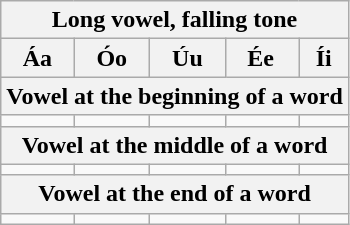<table class="wikitable" style="text-align:center;">
<tr>
<th colspan=5>Long vowel, falling tone </th>
</tr>
<tr>
<th>Áa</th>
<th>Óo</th>
<th>Úu</th>
<th>Ée </th>
<th>Íi</th>
</tr>
<tr>
<th colspan=5>Vowel at the beginning of a word</th>
</tr>
<tr dir="rtl">
<td><span></span></td>
<td><span></span></td>
<td><span></span></td>
<td><span></span></td>
<td><span></span></td>
</tr>
<tr>
<th colspan=5>Vowel at the middle of a word</th>
</tr>
<tr dir="rtl">
<td><span></span></td>
<td><span></span></td>
<td><span></span></td>
<td><span></span></td>
<td><span></span></td>
</tr>
<tr>
<th colspan=5>Vowel at the end of a word</th>
</tr>
<tr dir="rtl">
<td><span></span></td>
<td><span></span></td>
<td><span></span></td>
<td><span></span></td>
<td><span></span></td>
</tr>
</table>
